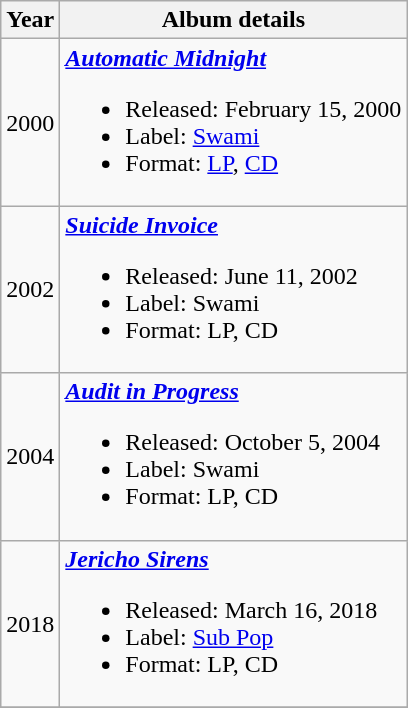<table class ="wikitable">
<tr>
<th>Year</th>
<th>Album details</th>
</tr>
<tr>
<td>2000</td>
<td><strong><em><a href='#'>Automatic Midnight</a></em></strong><br><ul><li>Released: February 15, 2000</li><li>Label: <a href='#'>Swami</a></li><li>Format: <a href='#'>LP</a>, <a href='#'>CD</a></li></ul></td>
</tr>
<tr>
<td>2002</td>
<td><strong><em><a href='#'>Suicide Invoice</a></em></strong><br><ul><li>Released: June 11, 2002</li><li>Label: Swami</li><li>Format: LP, CD</li></ul></td>
</tr>
<tr>
<td>2004</td>
<td><strong><em><a href='#'>Audit in Progress</a></em></strong><br><ul><li>Released: October 5, 2004</li><li>Label: Swami</li><li>Format: LP, CD</li></ul></td>
</tr>
<tr>
<td>2018</td>
<td><strong><em><a href='#'>Jericho Sirens</a></em></strong><br><ul><li>Released: March 16, 2018</li><li>Label: <a href='#'>Sub Pop</a></li><li>Format: LP, CD</li></ul></td>
</tr>
<tr>
</tr>
</table>
